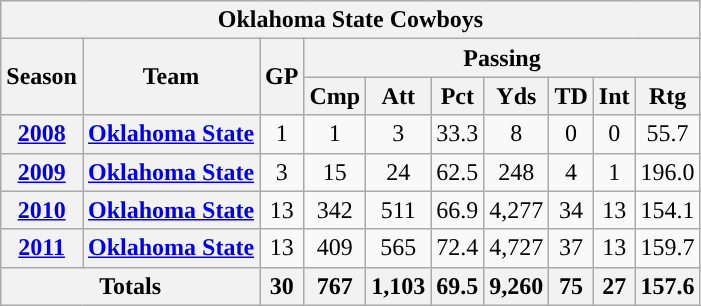<table class="wikitable" style="text-align:center;">
<tr>
<th colspan="10">Oklahoma State Cowboys</th>
</tr>
<tr>
<th rowspan="2">Season</th>
<th rowspan="2">Team</th>
<th rowspan="2">GP</th>
<th colspan="7">Passing</th>
</tr>
<tr>
<th>Cmp</th>
<th>Att</th>
<th>Pct</th>
<th>Yds</th>
<th>TD</th>
<th>Int</th>
<th>Rtg</th>
</tr>
<tr>
<th><a href='#'>2008</a></th>
<th><a href='#'>Oklahoma State</a></th>
<td>1</td>
<td>1</td>
<td>3</td>
<td>33.3</td>
<td>8</td>
<td>0</td>
<td>0</td>
<td>55.7</td>
</tr>
<tr>
<th><a href='#'>2009</a></th>
<th><a href='#'>Oklahoma State</a></th>
<td>3</td>
<td>15</td>
<td>24</td>
<td>62.5</td>
<td>248</td>
<td>4</td>
<td>1</td>
<td>196.0</td>
</tr>
<tr>
<th><a href='#'>2010</a></th>
<th><a href='#'>Oklahoma State</a></th>
<td>13</td>
<td>342</td>
<td>511</td>
<td>66.9</td>
<td>4,277</td>
<td>34</td>
<td>13</td>
<td>154.1</td>
</tr>
<tr>
<th><a href='#'>2011</a></th>
<th><a href='#'>Oklahoma State</a></th>
<td>13</td>
<td>409</td>
<td>565</td>
<td>72.4</td>
<td>4,727</td>
<td>37</td>
<td>13</td>
<td>159.7</td>
</tr>
<tr>
<th colspan="2">Totals</th>
<th>30</th>
<th>767</th>
<th>1,103</th>
<th>69.5</th>
<th>9,260</th>
<th>75</th>
<th>27</th>
<th>157.6</th>
</tr>
</table>
